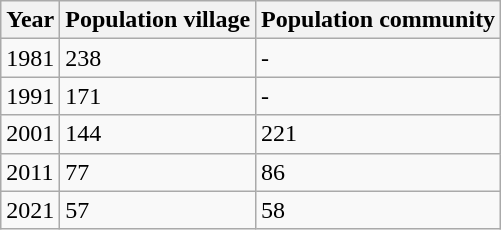<table class=wikitable>
<tr>
<th>Year</th>
<th>Population village</th>
<th>Population community</th>
</tr>
<tr>
<td>1981</td>
<td>238</td>
<td>-</td>
</tr>
<tr>
<td>1991</td>
<td>171</td>
<td>-</td>
</tr>
<tr>
<td>2001</td>
<td>144</td>
<td>221</td>
</tr>
<tr>
<td>2011</td>
<td>77</td>
<td>86</td>
</tr>
<tr>
<td>2021</td>
<td>57</td>
<td>58</td>
</tr>
</table>
